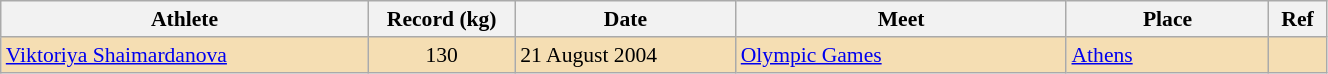<table class="wikitable" style="font-size:90%; width: 70%;">
<tr>
<th width=20%>Athlete</th>
<th width=8%>Record (kg)</th>
<th width=12%>Date</th>
<th width=18%>Meet</th>
<th width=11%>Place</th>
<th width=3%>Ref</th>
</tr>
<tr bgcolor=Wheat>
<td> <a href='#'>Viktoriya Shaimardanova</a> </td>
<td align="center">130</td>
<td>21 August 2004</td>
<td><a href='#'>Olympic Games</a></td>
<td><a href='#'>Athens</a></td>
<td></td>
</tr>
</table>
